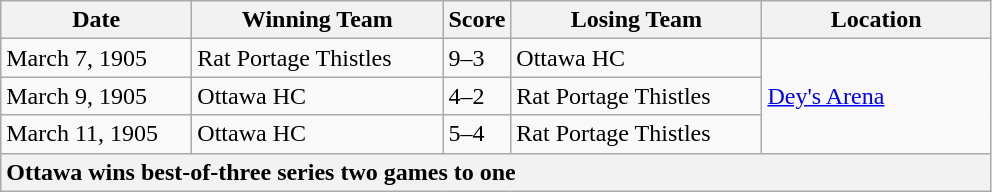<table class="wikitable">
<tr>
<th width="120">Date</th>
<th width="160">Winning Team</th>
<th width="5">Score</th>
<th width="160">Losing Team</th>
<th width="145">Location</th>
</tr>
<tr>
<td>March 7, 1905</td>
<td>Rat Portage Thistles</td>
<td>9–3</td>
<td>Ottawa HC</td>
<td rowspan="3"><a href='#'>Dey's Arena</a></td>
</tr>
<tr>
<td>March 9, 1905</td>
<td>Ottawa HC</td>
<td>4–2</td>
<td>Rat Portage Thistles</td>
</tr>
<tr>
<td>March 11, 1905</td>
<td>Ottawa HC</td>
<td>5–4</td>
<td>Rat Portage Thistles</td>
</tr>
<tr>
<th colspan="5" style="text-align:left;">Ottawa wins best-of-three series two games to one</th>
</tr>
</table>
